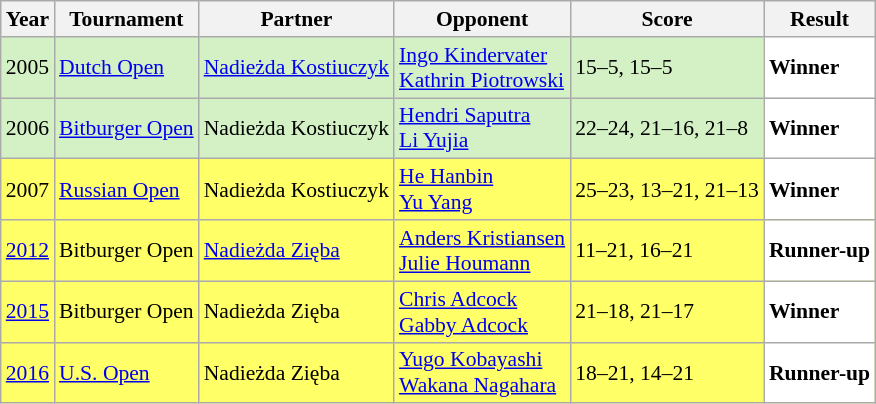<table class="sortable wikitable" style="font-size: 90%;">
<tr>
<th>Year</th>
<th>Tournament</th>
<th>Partner</th>
<th>Opponent</th>
<th>Score</th>
<th>Result</th>
</tr>
<tr style="background:#D4F1C5">
<td align="center">2005</td>
<td align="left"><a href='#'>Dutch Open</a></td>
<td align="left"> <a href='#'>Nadieżda Kostiuczyk</a></td>
<td align="left"> <a href='#'>Ingo Kindervater</a><br> <a href='#'>Kathrin Piotrowski</a></td>
<td align="left">15–5, 15–5</td>
<td style="text-align:left; background:white"> <strong>Winner</strong></td>
</tr>
<tr style="background:#D4F1C5">
<td align="center">2006</td>
<td align="left"><a href='#'>Bitburger Open</a></td>
<td align="left"> Nadieżda Kostiuczyk</td>
<td align="left"> <a href='#'>Hendri Saputra</a><br> <a href='#'>Li Yujia</a></td>
<td align="left">22–24, 21–16, 21–8</td>
<td style="text-align:left; background:white"> <strong>Winner</strong></td>
</tr>
<tr style="background:#FFFF67">
<td align="center">2007</td>
<td align="left"><a href='#'>Russian Open</a></td>
<td align="left"> Nadieżda Kostiuczyk</td>
<td align="left"> <a href='#'>He Hanbin</a><br> <a href='#'>Yu Yang</a></td>
<td align="left">25–23, 13–21, 21–13</td>
<td style="text-align:left; background:white"> <strong>Winner</strong></td>
</tr>
<tr style="background:#FFFF67">
<td align="center"><a href='#'>2012</a></td>
<td align="left">Bitburger Open</td>
<td align="left"> <a href='#'>Nadieżda Zięba</a></td>
<td align="left"> <a href='#'>Anders Kristiansen</a><br> <a href='#'>Julie Houmann</a></td>
<td align="left">11–21, 16–21</td>
<td style="text-align:left; background:white"> <strong>Runner-up</strong></td>
</tr>
<tr style="background:#FFFF67">
<td align="center"><a href='#'>2015</a></td>
<td align="left">Bitburger Open</td>
<td align="left"> Nadieżda Zięba</td>
<td align="left"> <a href='#'>Chris Adcock</a><br> <a href='#'>Gabby Adcock</a></td>
<td align="left">21–18, 21–17</td>
<td style="text-align:left; background:white"> <strong>Winner</strong></td>
</tr>
<tr style="background:#FFFF67">
<td align="center"><a href='#'>2016</a></td>
<td align="left"><a href='#'>U.S. Open</a></td>
<td align="left"> Nadieżda Zięba</td>
<td align="left"> <a href='#'>Yugo Kobayashi</a><br> <a href='#'>Wakana Nagahara</a></td>
<td align="left">18–21, 14–21</td>
<td style="text-align:left; background:white"> <strong>Runner-up</strong></td>
</tr>
</table>
